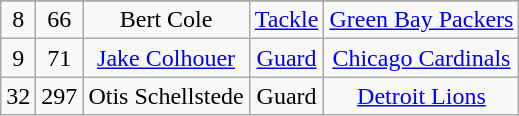<table class="wikitable" style="text-align:center;">
<tr>
</tr>
<tr>
<td>8</td>
<td>66</td>
<td>Bert Cole</td>
<td><a href='#'>Tackle</a></td>
<td><a href='#'>Green Bay Packers</a></td>
</tr>
<tr>
<td>9</td>
<td>71</td>
<td><a href='#'>Jake Colhouer</a></td>
<td><a href='#'>Guard</a></td>
<td><a href='#'>Chicago Cardinals</a></td>
</tr>
<tr>
<td>32</td>
<td>297</td>
<td>Otis Schellstede</td>
<td>Guard</td>
<td><a href='#'>Detroit Lions</a></td>
</tr>
</table>
